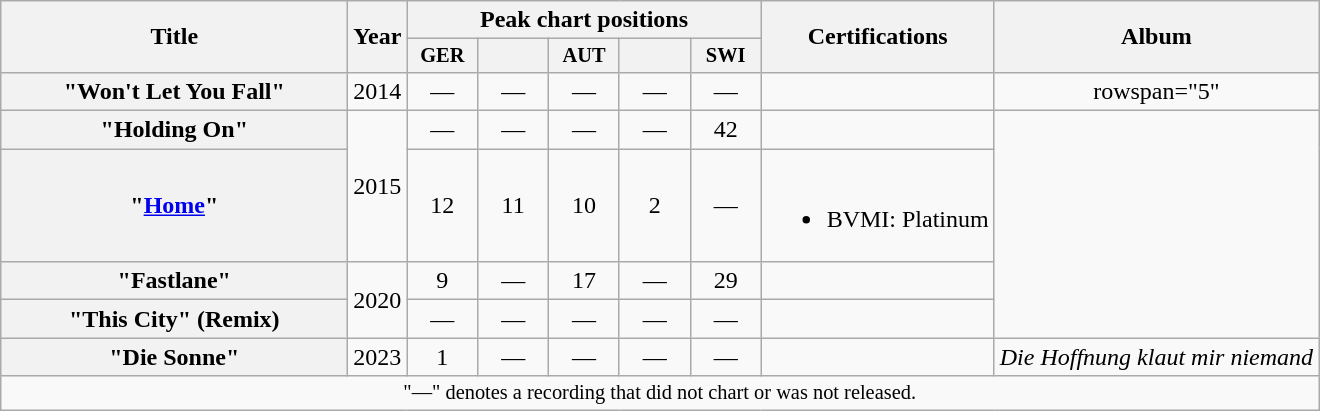<table class="wikitable plainrowheaders" style="text-align: center;">
<tr>
<th scope="col" rowspan="2" style="width:14em;">Title</th>
<th scope="col" rowspan="2" style="width:1em;">Year</th>
<th scope="col" colspan="5">Peak chart positions</th>
<th scope="col" rowspan="2">Certifications</th>
<th scope="col" rowspan="2">Album</th>
</tr>
<tr>
<th scope="col" style="width:3em; font-size:85%;">GER<br></th>
<th scope="col" style="width:3em; font-size:85%;"><a href='#'></a><br></th>
<th scope="col" style="width:3em; font-size:85%;">AUT<br></th>
<th scope="col" style="width:3em; font-size:85%;"><a href='#'></a><br></th>
<th scope="col" style="width:3em; font-size:85%;">SWI<br></th>
</tr>
<tr>
<th scope="row">"Won't Let You Fall"<br></th>
<td>2014</td>
<td>—</td>
<td>—</td>
<td>—</td>
<td>—</td>
<td>—</td>
<td></td>
<td>rowspan="5" </td>
</tr>
<tr>
<th scope="row">"Holding On"<br></th>
<td rowspan="2">2015</td>
<td>—</td>
<td>—</td>
<td>—</td>
<td>—</td>
<td>42</td>
<td></td>
</tr>
<tr>
<th scope="row">"<a href='#'>Home</a>"<br></th>
<td>12</td>
<td>11</td>
<td>10</td>
<td>2</td>
<td>—</td>
<td><br><ul><li>BVMI: Platinum</li></ul></td>
</tr>
<tr>
<th scope="row">"Fastlane"<br></th>
<td rowspan="2">2020</td>
<td>9</td>
<td>—</td>
<td>17</td>
<td>—</td>
<td>29</td>
<td></td>
</tr>
<tr>
<th scope="row">"This City" (Remix)<br></th>
<td>—</td>
<td>—</td>
<td>—</td>
<td>—</td>
<td>—</td>
<td></td>
</tr>
<tr>
<th scope="row">"Die Sonne"<br></th>
<td>2023</td>
<td>1</td>
<td>—</td>
<td>—</td>
<td>—</td>
<td>—</td>
<td></td>
<td><em>Die Hoffnung klaut mir niemand</em></td>
</tr>
<tr>
<td colspan="23" style="text-align:center; font-size:85%;">"—" denotes a recording that did not chart or was not released.</td>
</tr>
</table>
